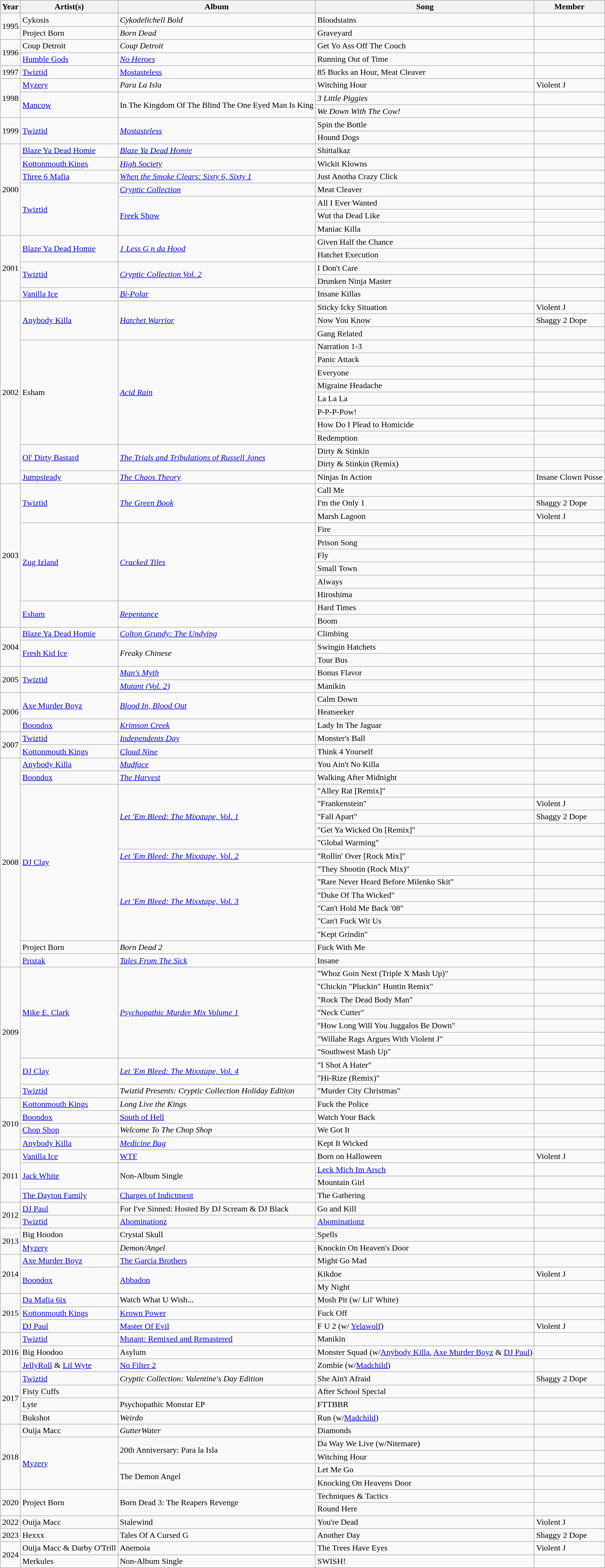<table class="wikitable">
<tr>
<th>Year</th>
<th>Artist(s)</th>
<th>Album</th>
<th>Song</th>
<th>Member</th>
</tr>
<tr>
<td rowspan="2">1995</td>
<td>Cykosis</td>
<td><em>Cykodelichell Bold</em></td>
<td>Bloodstains</td>
<td></td>
</tr>
<tr>
<td>Project Born</td>
<td><em>Born Dead</em></td>
<td>Graveyard</td>
<td></td>
</tr>
<tr>
<td rowspan="2">1996</td>
<td>Coup Detroit</td>
<td><em>Coup Detroit</em></td>
<td>Get Yo Ass Off The Couch</td>
<td></td>
</tr>
<tr>
<td><a href='#'>Humble Gods</a></td>
<td><em><a href='#'>No Heroes</a></em></td>
<td>Running Out of Time</td>
<td></td>
</tr>
<tr>
<td>1997</td>
<td><a href='#'>Twiztid</a></td>
<td><a href='#'>Mostasteless</a></td>
<td>85 Bucks an Hour, Meat Cleaver</td>
<td></td>
</tr>
<tr>
<td rowspan="3">1998</td>
<td><a href='#'>Myzery</a></td>
<td><em>Para La Isla</em></td>
<td>Witching Hour</td>
<td>Violent J</td>
</tr>
<tr>
<td rowspan="2"><a href='#'>Mancow</a></td>
<td rowspan="2">In The Kingdom Of The Blind The One Eyed Man Is King</td>
<td><em>3 Little Piggies</em></td>
<td></td>
</tr>
<tr>
<td><em>We Down With The Cow!</em></td>
<td></td>
</tr>
<tr>
<td rowspan="2">1999</td>
<td rowspan="2"><a href='#'>Twiztid</a></td>
<td rowspan="2"><em><a href='#'>Mostasteless</a></em></td>
<td>Spin the Bottle</td>
<td></td>
</tr>
<tr>
<td>Hound Dogs</td>
<td></td>
</tr>
<tr>
<td rowspan="7">2000</td>
<td><a href='#'>Blaze Ya Dead Homie</a></td>
<td><em><a href='#'>Blaze Ya Dead Homie</a></em></td>
<td>Shittalkaz</td>
<td></td>
</tr>
<tr>
<td><a href='#'>Kottonmouth Kings</a></td>
<td><em><a href='#'>High Society</a></em></td>
<td>Wickit Klowns</td>
<td></td>
</tr>
<tr>
<td><a href='#'>Three 6 Mafia</a></td>
<td><em><a href='#'>When the Smoke Clears: Sixty 6, Sixty 1</a></em></td>
<td>Just Anotha Crazy Click</td>
<td></td>
</tr>
<tr>
<td rowspan="4"><a href='#'>Twiztid</a></td>
<td><em><a href='#'>Cryptic Collection</a></em></td>
<td>Meat Cleaver</td>
<td></td>
</tr>
<tr>
<td rowspan="3"><a href='#'>Freek Show</a></td>
<td>All I Ever Wanted</td>
<td></td>
</tr>
<tr>
<td>Wut tha Dead Like</td>
<td></td>
</tr>
<tr>
<td>Maniac Killa</td>
<td></td>
</tr>
<tr>
<td rowspan="5">2001</td>
<td rowspan="2"><a href='#'>Blaze Ya Dead Homie</a></td>
<td rowspan="2"><em><a href='#'>1 Less G n da Hood</a></em></td>
<td>Given Half the Chance</td>
<td></td>
</tr>
<tr>
<td>Hatchet Execution</td>
<td></td>
</tr>
<tr>
<td rowspan="2"><a href='#'>Twiztid</a></td>
<td rowspan="2"><em><a href='#'>Cryptic Collection Vol. 2</a></em></td>
<td>I Don't Care</td>
<td></td>
</tr>
<tr>
<td>Drunken Ninja Master</td>
<td></td>
</tr>
<tr>
<td><a href='#'>Vanilla Ice</a></td>
<td><em><a href='#'>Bi-Polar</a></em></td>
<td>Insane Killas</td>
<td></td>
</tr>
<tr>
<td rowspan="14">2002</td>
<td rowspan="3"><a href='#'>Anybody Killa</a></td>
<td rowspan="3"><em><a href='#'>Hatchet Warrior</a></em></td>
<td>Sticky Icky Situation</td>
<td>Violent J</td>
</tr>
<tr>
<td>Now You Know</td>
<td>Shaggy 2 Dope</td>
</tr>
<tr>
<td>Gang Related</td>
<td></td>
</tr>
<tr>
<td rowspan="8">Esham</td>
<td rowspan="8"><em><a href='#'>Acid Rain</a></em></td>
<td>Narration 1-3</td>
<td></td>
</tr>
<tr>
<td>Panic Attack</td>
<td></td>
</tr>
<tr>
<td>Everyone</td>
<td></td>
</tr>
<tr>
<td>Migraine Headache</td>
<td></td>
</tr>
<tr>
<td>La La La</td>
<td></td>
</tr>
<tr>
<td>P-P-P-Pow!</td>
<td></td>
</tr>
<tr>
<td>How Do I Plead to Homicide</td>
<td></td>
</tr>
<tr>
<td>Redemption</td>
<td></td>
</tr>
<tr>
<td rowspan="2"><a href='#'>Ol' Dirty Bastard</a></td>
<td rowspan="2"><em><a href='#'>The Trials and Tribulations of Russell Jones</a></em></td>
<td>Dirty & Stinkin</td>
<td></td>
</tr>
<tr>
<td>Dirty & Stinkin (Remix)</td>
<td></td>
</tr>
<tr>
<td><a href='#'>Jumpsteady</a></td>
<td><em><a href='#'>The Chaos Theory</a></em></td>
<td>Ninjas In Action</td>
<td>Insane Clown Posse</td>
</tr>
<tr>
<td rowspan="11">2003</td>
<td rowspan="3"><a href='#'>Twiztid</a></td>
<td rowspan="3"><em><a href='#'>The Green Book</a></em></td>
<td>Call Me</td>
<td></td>
</tr>
<tr>
<td>I'm the Only 1</td>
<td>Shaggy 2 Dope</td>
</tr>
<tr>
<td>Marsh Lagoon</td>
<td>Violent J</td>
</tr>
<tr>
<td rowspan="6"><a href='#'>Zug Izland</a></td>
<td rowspan="6"><em><a href='#'>Cracked Tiles</a></em></td>
<td>Fire</td>
<td></td>
</tr>
<tr>
<td>Prison Song</td>
<td></td>
</tr>
<tr>
<td>Fly</td>
<td></td>
</tr>
<tr>
<td>Small Town</td>
<td></td>
</tr>
<tr>
<td>Always</td>
<td></td>
</tr>
<tr>
<td>Hiroshima</td>
<td></td>
</tr>
<tr>
<td rowspan="2"><a href='#'>Esham</a></td>
<td rowspan="2"><em><a href='#'>Repentance</a></em></td>
<td>Hard Times</td>
<td></td>
</tr>
<tr>
<td>Boom</td>
<td></td>
</tr>
<tr>
<td rowspan="3">2004</td>
<td><a href='#'>Blaze Ya Dead Homie</a></td>
<td><em><a href='#'>Colton Grundy: The Undying</a></em></td>
<td>Climbing</td>
<td></td>
</tr>
<tr>
<td rowspan="2"><a href='#'>Fresh Kid Ice</a></td>
<td rowspan="2"><em>Freaky Chinese</em></td>
<td>Swingin Hatchets</td>
<td></td>
</tr>
<tr>
<td>Tour Bus</td>
<td></td>
</tr>
<tr>
<td rowspan="2">2005</td>
<td rowspan="2"><a href='#'>Twiztid</a></td>
<td><em><a href='#'>Man's Myth</a></em></td>
<td>Bonus Flavor</td>
<td></td>
</tr>
<tr>
<td><em><a href='#'>Mutant (Vol. 2)</a></em></td>
<td>Manikin</td>
<td></td>
</tr>
<tr>
<td rowspan="3">2006</td>
<td rowspan="2"><a href='#'>Axe Murder Boyz</a></td>
<td rowspan="2"><em><a href='#'>Blood In, Blood Out</a></em></td>
<td>Calm Down</td>
<td></td>
</tr>
<tr>
<td>Heatseeker</td>
<td></td>
</tr>
<tr>
<td><a href='#'>Boondox</a></td>
<td><em><a href='#'>Krimson Creek</a></em></td>
<td>Lady In The Jaguar</td>
<td></td>
</tr>
<tr>
<td rowspan="2">2007</td>
<td><a href='#'>Twiztid</a></td>
<td><em><a href='#'>Independents Day</a></em></td>
<td>Monster's Ball</td>
<td></td>
</tr>
<tr>
<td><a href='#'>Kottonmouth Kings</a></td>
<td><em><a href='#'>Cloud Nine</a></em></td>
<td>Think 4 Yourself</td>
<td></td>
</tr>
<tr>
<td rowspan="16">2008</td>
<td><a href='#'>Anybody Killa</a></td>
<td><em><a href='#'>Mudface</a></em></td>
<td>You Ain't No Killa</td>
<td></td>
</tr>
<tr>
<td><a href='#'>Boondox</a></td>
<td><em><a href='#'>The Harvest</a></em></td>
<td>Walking After Midnight</td>
<td></td>
</tr>
<tr>
<td rowspan="12"><a href='#'>DJ Clay</a></td>
<td rowspan="5"><em><a href='#'>Let 'Em Bleed: The Mixxtape, Vol. 1</a></em></td>
<td>"Alley Rat [Remix]"</td>
<td></td>
</tr>
<tr>
<td>"Frankenstein"</td>
<td>Violent J</td>
</tr>
<tr>
<td>"Fall Apart"</td>
<td>Shaggy 2 Dope</td>
</tr>
<tr>
<td>"Get Ya Wicked On [Remix]"</td>
<td></td>
</tr>
<tr>
<td>"Global Warming"</td>
<td></td>
</tr>
<tr>
<td><em><a href='#'>Let 'Em Bleed: The Mixxtape, Vol. 2</a></em></td>
<td>"Rollin' Over [Rock Mix]"</td>
<td></td>
</tr>
<tr>
<td rowspan="6"><em><a href='#'>Let 'Em Bleed: The Mixxtape, Vol. 3</a></em></td>
<td>"They Shootin (Rock Mix)"</td>
<td></td>
</tr>
<tr>
<td>"Rare Never Heard Before Milenko Skit"</td>
<td></td>
</tr>
<tr>
<td>"Duke Of Tha Wicked"</td>
<td></td>
</tr>
<tr>
<td>"Can't Hold Me Back '08"</td>
<td></td>
</tr>
<tr>
<td>"Can't Fuck Wit Us</td>
<td></td>
</tr>
<tr>
<td>"Kept Grindin"</td>
<td></td>
</tr>
<tr>
<td>Project Born</td>
<td><em>Born Dead 2</em></td>
<td>Fuck With Me</td>
<td></td>
</tr>
<tr>
<td><a href='#'>Prozak</a></td>
<td><em><a href='#'>Tales From The Sick</a></em></td>
<td>Insane</td>
<td></td>
</tr>
<tr>
<td rowspan="10">2009</td>
<td rowspan="7"><a href='#'>Mike E. Clark</a></td>
<td rowspan="7"><em><a href='#'>Psychopathic Murder Mix Volume 1</a></em></td>
<td>"Whoz Goin Next (Triple X Mash Up)"</td>
<td></td>
</tr>
<tr>
<td>"Chickin "Pluckin" Huntin Remix"</td>
<td></td>
</tr>
<tr>
<td>"Rock The Dead Body Man"</td>
<td></td>
</tr>
<tr>
<td>"Neck Cutter"</td>
<td></td>
</tr>
<tr>
<td>"How Long Will You Juggalos Be Down"</td>
<td></td>
</tr>
<tr>
<td>"Willabe Rags Argues With Violent J"</td>
<td></td>
</tr>
<tr>
<td>"Southwest Mash Up"</td>
<td></td>
</tr>
<tr>
<td rowspan="2"><a href='#'>DJ Clay</a></td>
<td rowspan="2"><em><a href='#'>Let 'Em Bleed: The Mixxtape, Vol. 4</a></em></td>
<td>"I Shot A Hater"</td>
<td></td>
</tr>
<tr>
<td>"Hi-Rize (Remix)"</td>
<td></td>
</tr>
<tr>
<td><a href='#'>Twiztid</a></td>
<td><em>Twiztid Presents: Cryptic Collection Holiday Edition</em></td>
<td>"Murder City Christmas"</td>
<td></td>
</tr>
<tr>
<td rowspan="4">2010</td>
<td><a href='#'>Kottonmouth Kings</a></td>
<td><em>Long Live the Kings</em></td>
<td>Fuck the Police</td>
<td></td>
</tr>
<tr>
<td><a href='#'>Boondox</a></td>
<td><a href='#'>South of Hell</a></td>
<td>Watch Your Back</td>
<td></td>
</tr>
<tr>
<td><a href='#'>Chop Shop</a></td>
<td><em>Welcome To The Chop Shop</em></td>
<td>We Got It</td>
<td></td>
</tr>
<tr>
<td><a href='#'>Anybody Killa</a></td>
<td><em><a href='#'>Medicine Bag</a></em></td>
<td>Kept It Wicked</td>
<td></td>
</tr>
<tr>
<td rowspan="4">2011</td>
<td><a href='#'>Vanilla Ice</a></td>
<td><a href='#'>WTF</a></td>
<td>Born on Halloween</td>
<td>Violent J</td>
</tr>
<tr>
<td rowspan="2"><a href='#'>Jack White</a></td>
<td rowspan="2">Non-Album Single</td>
<td><a href='#'>Leck Mich Im Arsch</a></td>
<td></td>
</tr>
<tr>
<td>Mountain Girl</td>
<td></td>
</tr>
<tr>
<td><a href='#'>The Dayton Family</a></td>
<td><a href='#'>Charges of Indictment</a></td>
<td>The Gathering</td>
<td></td>
</tr>
<tr>
<td rowspan="2">2012</td>
<td><a href='#'>DJ Paul</a></td>
<td>For I've Sinned: Hosted By DJ Scream & DJ Black</td>
<td>Go and Kill</td>
<td></td>
</tr>
<tr>
<td><a href='#'>Twiztid</a></td>
<td><a href='#'>Abominationz</a></td>
<td><a href='#'>Abominationz</a></td>
<td></td>
</tr>
<tr>
<td rowspan="2">2013</td>
<td>Big Hoodoo</td>
<td>Crystal Skull</td>
<td>Spells</td>
<td></td>
</tr>
<tr>
<td><a href='#'>Myzery</a></td>
<td><em>Demon/Angel</em></td>
<td>Knockin On Heaven's Door</td>
<td></td>
</tr>
<tr>
<td rowspan="3">2014</td>
<td><a href='#'>Axe Murder Boyz</a></td>
<td><a href='#'>The Garcia Brothers</a></td>
<td>Might Go Mad</td>
<td></td>
</tr>
<tr>
<td rowspan="2"><a href='#'>Boondox</a></td>
<td rowspan="2"><a href='#'>Abbadon</a></td>
<td>Kikdoe</td>
<td>Violent J</td>
</tr>
<tr>
<td>My Night</td>
<td></td>
</tr>
<tr>
<td rowspan="3">2015</td>
<td><a href='#'>Da Mafia 6ix</a></td>
<td>Watch What U Wish...</td>
<td>Mosh Pit (w/ Lil' White)</td>
<td></td>
</tr>
<tr>
<td><a href='#'>Kottonmouth Kings</a></td>
<td><a href='#'>Krown Power</a></td>
<td>Fuck Off</td>
<td></td>
</tr>
<tr>
<td><a href='#'>DJ Paul</a></td>
<td><a href='#'>Master Of Evil</a></td>
<td>F U 2 (w/ <a href='#'>Yelawolf</a>)</td>
<td>Violent J</td>
</tr>
<tr>
<td rowspan="3">2016</td>
<td><a href='#'>Twiztid</a></td>
<td><a href='#'>Mutant: Remixed and Remastered</a></td>
<td>Manikin</td>
<td></td>
</tr>
<tr>
<td>Big Hoodoo</td>
<td>Asylum</td>
<td>Monster Squad (w/<a href='#'>Anybody Killa</a>, <a href='#'>Axe Murder Boyz</a> & <a href='#'>DJ Paul</a>)</td>
<td></td>
</tr>
<tr>
<td><a href='#'>JellyRoll</a> & <a href='#'>Lil Wyte</a></td>
<td><a href='#'>No Filter 2</a></td>
<td>Zombie (w/<a href='#'>Madchild</a>)</td>
<td></td>
</tr>
<tr>
<td rowspan="4">2017</td>
<td><a href='#'>Twiztid</a></td>
<td><em>Cryptic Collection: Valentine's Day Edition</em></td>
<td>She Ain't Afraid</td>
<td>Shaggy 2 Dope</td>
</tr>
<tr>
<td>Fisty Cuffs</td>
<td></td>
<td>After School Special</td>
<td></td>
</tr>
<tr>
<td>Lyte</td>
<td>Psychopathic Monstar EP</td>
<td>FTTBBR</td>
<td></td>
</tr>
<tr>
<td>Bukshot</td>
<td><em>Weirdo</em></td>
<td>Run (w/<a href='#'>Madchild</a>)</td>
<td></td>
</tr>
<tr>
<td rowspan="5">2018</td>
<td>Ouija Macc</td>
<td><em>GutterWater</em></td>
<td>Diamonds</td>
<td></td>
</tr>
<tr>
<td rowspan="4"><a href='#'>Myzery</a></td>
<td rowspan="2">20th Anniversary: Para la Isla</td>
<td>Da Way We Live (w/Nitemare)</td>
<td></td>
</tr>
<tr>
<td>Witching Hour</td>
<td></td>
</tr>
<tr>
<td rowspan="2">The Demon Angel</td>
<td>Let Me Go</td>
<td></td>
</tr>
<tr>
<td>Knocking On Heavens Door</td>
<td></td>
</tr>
<tr>
<td rowspan="2">2020</td>
<td rowspan="2">Project Born</td>
<td rowspan="2">Born Dead 3: The Reapers Revenge</td>
<td>Techniques & Tactics</td>
<td></td>
</tr>
<tr>
<td>Round Here</td>
<td></td>
</tr>
<tr>
<td>2022</td>
<td>Ouija Macc</td>
<td>Stalewind</td>
<td>You're Dead</td>
<td>Violent J</td>
</tr>
<tr>
<td>2023</td>
<td>Hexxx</td>
<td>Tales Of A Cursed G</td>
<td>Another Day</td>
<td>Shaggy 2 Dope</td>
</tr>
<tr>
<td rowspan="2">2024</td>
<td>Ouija Macc & Darby O'Trill</td>
<td>Anemoia</td>
<td>The Trees Have Eyes</td>
<td>Violent J</td>
</tr>
<tr>
<td>Merkules</td>
<td>Non-Album Single</td>
<td>SWISH!</td>
<td></td>
</tr>
</table>
